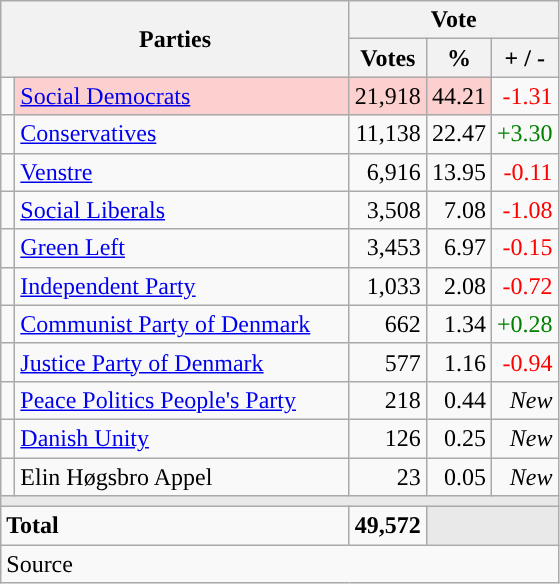<table class="wikitable" style="text-align:right;">
<tr>
<th style="text-align:centre;" rowspan="2" colspan="2" width="225">Parties</th>
<th colspan="3">Vote</th>
</tr>
<tr>
<th width="15">Votes</th>
<th width="15">%</th>
<th width="15">+ / -</th>
</tr>
<tr>
<td width="2" style="color:inherit;background:"></td>
<td bgcolor=#fbd0ce  align="left"><a href='#'>Social Democrats</a></td>
<td bgcolor=#fbd0ce>21,918</td>
<td bgcolor=#fbd0ce>44.21</td>
<td style=color:red;>-1.31</td>
</tr>
<tr>
<td width="2" style="color:inherit;background:"></td>
<td align="left"><a href='#'>Conservatives</a></td>
<td>11,138</td>
<td>22.47</td>
<td style=color:green;>+3.30</td>
</tr>
<tr>
<td width="2" style="color:inherit;background:"></td>
<td align="left"><a href='#'>Venstre</a></td>
<td>6,916</td>
<td>13.95</td>
<td style=color:red;>-0.11</td>
</tr>
<tr>
<td width="2" style="color:inherit;background:"></td>
<td align="left"><a href='#'>Social Liberals</a></td>
<td>3,508</td>
<td>7.08</td>
<td style=color:red;>-1.08</td>
</tr>
<tr>
<td width="2" style="color:inherit;background:"></td>
<td align="left"><a href='#'>Green Left</a></td>
<td>3,453</td>
<td>6.97</td>
<td style=color:red;>-0.15</td>
</tr>
<tr>
<td width="2" style="color:inherit;background:"></td>
<td align="left"><a href='#'>Independent Party</a></td>
<td>1,033</td>
<td>2.08</td>
<td style=color:red;>-0.72</td>
</tr>
<tr>
<td width="2" style="color:inherit;background:"></td>
<td align="left"><a href='#'>Communist Party of Denmark</a></td>
<td>662</td>
<td>1.34</td>
<td style=color:green;>+0.28</td>
</tr>
<tr>
<td width="2" style="color:inherit;background:"></td>
<td align="left"><a href='#'>Justice Party of Denmark</a></td>
<td>577</td>
<td>1.16</td>
<td style=color:red;>-0.94</td>
</tr>
<tr>
<td width="2" style="color:inherit;background:"></td>
<td align="left"><a href='#'>Peace Politics People's Party</a></td>
<td>218</td>
<td>0.44</td>
<td><em>New</em></td>
</tr>
<tr>
<td width="2" style="color:inherit;background:"></td>
<td align="left"><a href='#'>Danish Unity</a></td>
<td>126</td>
<td>0.25</td>
<td><em>New</em></td>
</tr>
<tr>
<td width="2" style="color:inherit;background:"></td>
<td align="left">Elin Høgsbro Appel</td>
<td>23</td>
<td>0.05</td>
<td><em>New</em></td>
</tr>
<tr>
<td colspan="7" bgcolor="#E9E9E9"></td>
</tr>
<tr>
<td align="left" colspan="2"><strong>Total</strong></td>
<td><strong>49,572</strong></td>
<td bgcolor="#E9E9E9" colspan="2"></td>
</tr>
<tr>
<td align="left" colspan="6">Source</td>
</tr>
</table>
